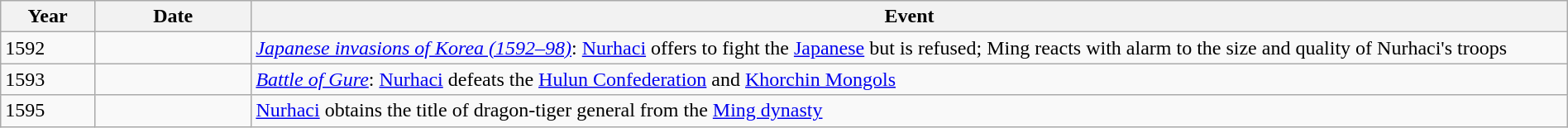<table class="wikitable" width="100%">
<tr>
<th style="width:6%">Year</th>
<th style="width:10%">Date</th>
<th>Event</th>
</tr>
<tr>
<td>1592</td>
<td></td>
<td><em><a href='#'>Japanese invasions of Korea (1592–98)</a></em>: <a href='#'>Nurhaci</a> offers to fight the <a href='#'>Japanese</a> but is refused; Ming reacts with alarm to the size and quality of Nurhaci's troops</td>
</tr>
<tr>
<td>1593</td>
<td></td>
<td><em><a href='#'>Battle of Gure</a></em>: <a href='#'>Nurhaci</a> defeats the <a href='#'>Hulun Confederation</a> and <a href='#'>Khorchin Mongols</a></td>
</tr>
<tr>
<td>1595</td>
<td></td>
<td><a href='#'>Nurhaci</a> obtains the title of dragon-tiger general from the <a href='#'>Ming dynasty</a></td>
</tr>
</table>
